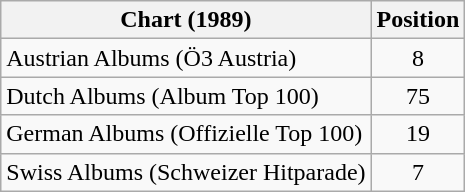<table class="wikitable plainrowheaders sortable">
<tr>
<th scope="col">Chart (1989)</th>
<th scope="col">Position</th>
</tr>
<tr>
<td>Austrian Albums (Ö3 Austria)</td>
<td style="text-align:center;">8</td>
</tr>
<tr>
<td>Dutch Albums (Album Top 100)</td>
<td style="text-align:center;">75</td>
</tr>
<tr>
<td>German Albums (Offizielle Top 100)</td>
<td style="text-align:center;">19</td>
</tr>
<tr>
<td>Swiss Albums (Schweizer Hitparade)</td>
<td style="text-align:center;">7</td>
</tr>
</table>
